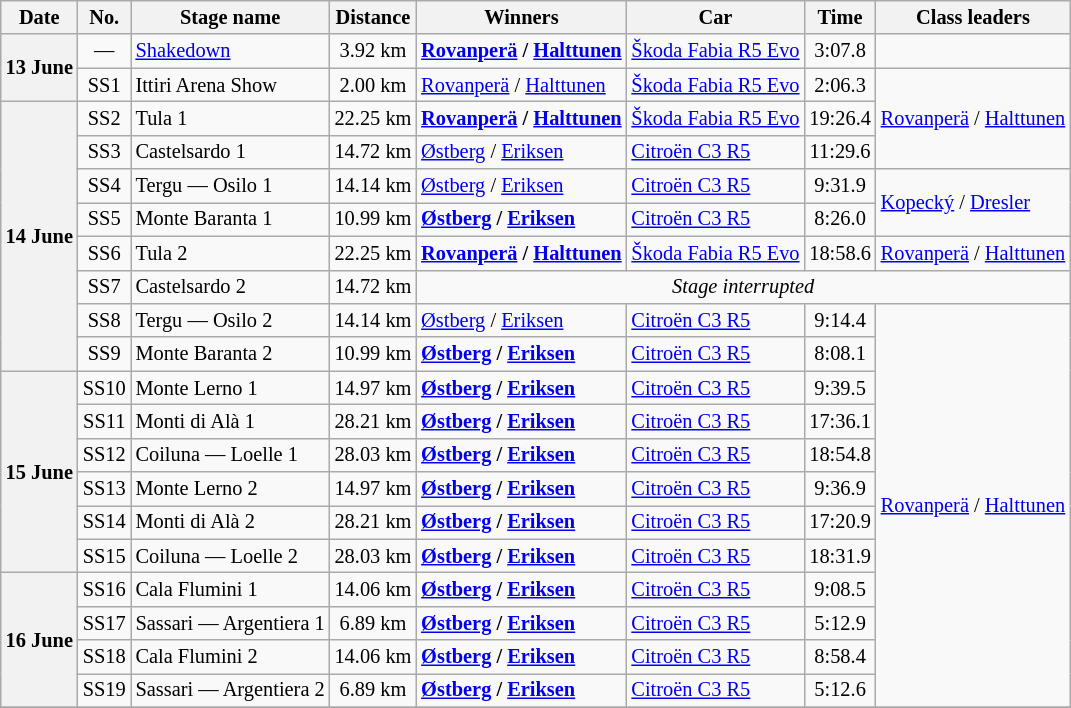<table class="wikitable" style="font-size: 85%;">
<tr>
<th>Date</th>
<th>No.</th>
<th>Stage name</th>
<th>Distance</th>
<th>Winners</th>
<th>Car</th>
<th>Time</th>
<th>Class leaders</th>
</tr>
<tr>
<th nowrap rowspan="2">13 June</th>
<td align="center">—</td>
<td><a href='#'>Shakedown</a></td>
<td align="center">3.92 km</td>
<td nowrap><strong><a href='#'>Rovanperä</a> / <a href='#'>Halttunen</a></strong></td>
<td><a href='#'>Škoda Fabia R5 Evo</a></td>
<td align="center">3:07.8</td>
<td></td>
</tr>
<tr>
<td align="center">SS1</td>
<td>Ittiri Arena Show</td>
<td align="center">2.00 km</td>
<td><a href='#'>Rovanperä</a> / <a href='#'>Halttunen</a></td>
<td nowrap><a href='#'>Škoda Fabia R5 Evo</a></td>
<td align="center">2:06.3</td>
<td rowspan="3"><a href='#'>Rovanperä</a> / <a href='#'>Halttunen</a></td>
</tr>
<tr>
<th rowspan="8">14 June</th>
<td align="center">SS2</td>
<td>Tula 1</td>
<td align="center">22.25 km</td>
<td><strong><a href='#'>Rovanperä</a> / <a href='#'>Halttunen</a></strong></td>
<td><a href='#'>Škoda Fabia R5 Evo</a></td>
<td align="center">19:26.4</td>
</tr>
<tr>
<td align="center">SS3</td>
<td>Castelsardo 1</td>
<td align="center">14.72 km</td>
<td><a href='#'>Østberg</a> / <a href='#'>Eriksen</a></td>
<td><a href='#'>Citroën C3 R5</a></td>
<td align="center">11:29.6</td>
</tr>
<tr>
<td align="center">SS4</td>
<td>Tergu — Osilo 1</td>
<td align="center">14.14 km</td>
<td><a href='#'>Østberg</a> / <a href='#'>Eriksen</a></td>
<td><a href='#'>Citroën C3 R5</a></td>
<td align="center">9:31.9</td>
<td rowspan="2"><a href='#'>Kopecký</a> / <a href='#'>Dresler</a></td>
</tr>
<tr>
<td align="center">SS5</td>
<td>Monte Baranta 1</td>
<td align="center">10.99 km</td>
<td><strong><a href='#'>Østberg</a> / <a href='#'>Eriksen</a></strong></td>
<td><a href='#'>Citroën C3 R5</a></td>
<td align="center">8:26.0</td>
</tr>
<tr>
<td align="center">SS6</td>
<td>Tula 2</td>
<td align="center">22.25 km</td>
<td><strong><a href='#'>Rovanperä</a> / <a href='#'>Halttunen</a></strong></td>
<td><a href='#'>Škoda Fabia R5 Evo</a></td>
<td align="center">18:58.6</td>
<td nowrap><a href='#'>Rovanperä</a> / <a href='#'>Halttunen</a></td>
</tr>
<tr>
<td align="center">SS7</td>
<td>Castelsardo 2</td>
<td align="center">14.72 km</td>
<td colspan="4" align="center"><em>Stage interrupted</em></td>
</tr>
<tr>
<td align="center">SS8</td>
<td>Tergu — Osilo 2</td>
<td align="center">14.14 km</td>
<td><a href='#'>Østberg</a> / <a href='#'>Eriksen</a></td>
<td><a href='#'>Citroën C3 R5</a></td>
<td align="center">9:14.4</td>
<td rowspan="12"><a href='#'>Rovanperä</a> / <a href='#'>Halttunen</a></td>
</tr>
<tr>
<td align="center">SS9</td>
<td>Monte Baranta 2</td>
<td align="center">10.99 km</td>
<td><strong><a href='#'>Østberg</a> / <a href='#'>Eriksen</a></strong></td>
<td><a href='#'>Citroën C3 R5</a></td>
<td align="center">8:08.1</td>
</tr>
<tr>
<th rowspan="6">15 June</th>
<td align="center">SS10</td>
<td>Monte Lerno 1</td>
<td align="center">14.97 km</td>
<td><strong><a href='#'>Østberg</a> / <a href='#'>Eriksen</a></strong></td>
<td><a href='#'>Citroën C3 R5</a></td>
<td align="center">9:39.5</td>
</tr>
<tr>
<td align="center">SS11</td>
<td>Monti di Alà 1</td>
<td align="center">28.21 km</td>
<td><strong><a href='#'>Østberg</a> / <a href='#'>Eriksen</a></strong></td>
<td><a href='#'>Citroën C3 R5</a></td>
<td align="center">17:36.1</td>
</tr>
<tr>
<td align="center">SS12</td>
<td>Coiluna — Loelle 1</td>
<td align="center">28.03 km</td>
<td><strong><a href='#'>Østberg</a> / <a href='#'>Eriksen</a></strong></td>
<td><a href='#'>Citroën C3 R5</a></td>
<td align="center">18:54.8</td>
</tr>
<tr>
<td align="center">SS13</td>
<td>Monte Lerno 2</td>
<td align="center">14.97 km</td>
<td><strong><a href='#'>Østberg</a> / <a href='#'>Eriksen</a></strong></td>
<td><a href='#'>Citroën C3 R5</a></td>
<td align="center">9:36.9</td>
</tr>
<tr>
<td align="center">SS14</td>
<td>Monti di Alà 2</td>
<td align="center">28.21 km</td>
<td><strong><a href='#'>Østberg</a> / <a href='#'>Eriksen</a></strong></td>
<td><a href='#'>Citroën C3 R5</a></td>
<td align="center">17:20.9</td>
</tr>
<tr>
<td align="center">SS15</td>
<td>Coiluna — Loelle 2</td>
<td align="center">28.03 km</td>
<td><strong><a href='#'>Østberg</a> / <a href='#'>Eriksen</a></strong></td>
<td><a href='#'>Citroën C3 R5</a></td>
<td align="center">18:31.9</td>
</tr>
<tr>
<th rowspan="4">16 June</th>
<td align="center">SS16</td>
<td>Cala Flumini 1</td>
<td align="center">14.06 km</td>
<td><strong><a href='#'>Østberg</a> / <a href='#'>Eriksen</a></strong></td>
<td><a href='#'>Citroën C3 R5</a></td>
<td align="center">9:08.5</td>
</tr>
<tr>
<td align="center">SS17</td>
<td>Sassari — Argentiera 1</td>
<td align="center">6.89 km</td>
<td><strong><a href='#'>Østberg</a> / <a href='#'>Eriksen</a></strong></td>
<td><a href='#'>Citroën C3 R5</a></td>
<td align="center">5:12.9</td>
</tr>
<tr>
<td align="center">SS18</td>
<td>Cala Flumini 2</td>
<td align="center">14.06 km</td>
<td><strong><a href='#'>Østberg</a> / <a href='#'>Eriksen</a></strong></td>
<td><a href='#'>Citroën C3 R5</a></td>
<td align="center">8:58.4</td>
</tr>
<tr>
<td align="center">SS19</td>
<td nowrap>Sassari — Argentiera 2</td>
<td align="center">6.89 km</td>
<td><strong><a href='#'>Østberg</a> / <a href='#'>Eriksen</a></strong></td>
<td><a href='#'>Citroën C3 R5</a></td>
<td align="center">5:12.6</td>
</tr>
<tr>
</tr>
</table>
